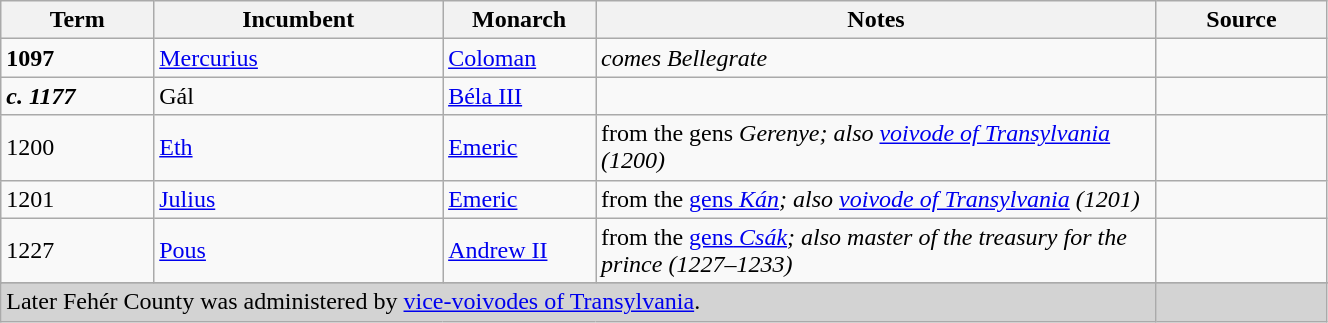<table class="wikitable" style="width: 70%">
<tr>
<th scope="col" width="9%">Term</th>
<th scope="col" width="17%">Incumbent</th>
<th scope="col" width="9%">Monarch</th>
<th scope="col" width="33%">Notes</th>
<th scope="col" width="10%">Source</th>
</tr>
<tr>
<td><strong>1097</strong></td>
<td><a href='#'>Mercurius</a></td>
<td><a href='#'>Coloman</a></td>
<td><em>comes Bellegrate</em></td>
<td></td>
</tr>
<tr>
<td><strong><em>c.<em> 1177<strong></td>
<td>Gál</td>
<td><a href='#'>Béla III</a></td>
<td></td>
<td></td>
</tr>
<tr>
<td></strong>1200<strong></td>
<td><a href='#'>Eth</a></td>
<td><a href='#'>Emeric</a></td>
<td>from the </em>gens<em> Gerenye; also <a href='#'>voivode of Transylvania</a> (1200)</td>
<td></td>
</tr>
<tr>
<td></strong>1201<strong></td>
<td><a href='#'>Julius</a></td>
<td><a href='#'>Emeric</a></td>
<td>from the <a href='#'></em>gens<em> Kán</a>; also <a href='#'>voivode of Transylvania</a> (1201)</td>
<td></td>
</tr>
<tr>
<td></strong>1227<strong></td>
<td><a href='#'>Pous</a></td>
<td><a href='#'>Andrew II</a></td>
<td>from the <a href='#'></em>gens<em> Csák</a>; also master of the treasury for the prince (1227–1233)</td>
<td></td>
</tr>
<tr>
</tr>
<tr style="background-color: lightgrey;">
<td colspan="4"></em>Later Fehér County was administered by <a href='#'>vice-voivodes of Transylvania</a>.<em></td>
<td></td>
</tr>
</table>
